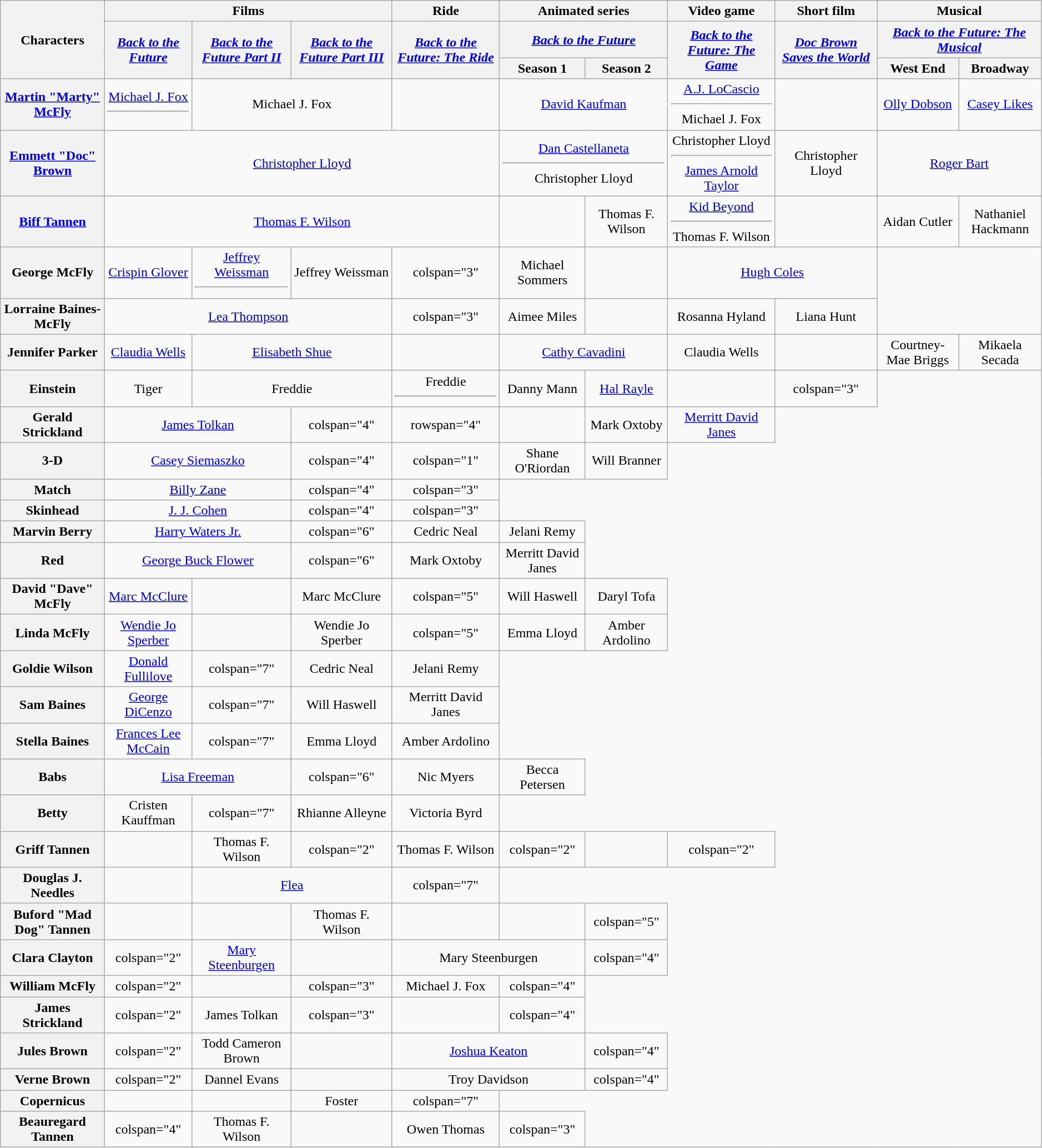<table class="wikitable plainrowheaders"  style="text-align:center; width:99%;">
<tr>
<th rowspan="3" scope="col">Characters</th>
<th colspan="3" scope="col">Films</th>
<th scope="col">Ride</th>
<th colspan="2" scope="col">Animated series</th>
<th scope="col">Video game</th>
<th scope="col">Short film</th>
<th colspan="2" scope="col">Musical</th>
</tr>
<tr>
<th rowspan="2" scope="col"><em><a href='#'>Back to the Future</a></em></th>
<th rowspan="2" scope="col"><em><a href='#'>Back to the Future Part II</a></em></th>
<th rowspan="2" scope="col"><em><a href='#'>Back to the Future Part III</a></em></th>
<th rowspan="2" scope="col"><em><a href='#'>Back to the Future: The Ride</a></em></th>
<th colspan="2" scope="col"><em><a href='#'>Back to the Future</a></em></th>
<th rowspan="2" scope="col"><em><a href='#'>Back to the Future: The Game</a></em></th>
<th rowspan="2" scope="col"><em><a href='#'>Doc Brown Saves the World</a></em></th>
<th colspan="2" scope="col"><em><a href='#'>Back to the Future: The Musical</a></em></th>
</tr>
<tr>
<th>Season 1</th>
<th>Season 2</th>
<th>West End</th>
<th>Broadway</th>
</tr>
<tr>
<th><a href='#'>Martin "Marty" McFly</a></th>
<td><a href='#'>Michael J. Fox</a><hr></td>
<td colspan="2">Michael J. Fox</td>
<td></td>
<td colspan="2"><a href='#'>David Kaufman</a></td>
<td><a href='#'>A.J. LoCascio</a><hr>Michael J. Fox</td>
<td></td>
<td><a href='#'>Olly Dobson</a></td>
<td><a href='#'>Casey Likes</a></td>
</tr>
<tr>
<th><a href='#'>Emmett "Doc" Brown</a></th>
<td colspan="4"><a href='#'>Christopher Lloyd</a></td>
<td colspan="2"><a href='#'>Dan Castellaneta</a><hr>Christopher Lloyd</td>
<td>Christopher Lloyd<hr><a href='#'>James Arnold Taylor</a></td>
<td>Christopher Lloyd</td>
<td colspan="2"><a href='#'>Roger Bart</a></td>
</tr>
<tr>
<th><a href='#'>Biff Tannen</a></th>
<td colspan="4"><a href='#'>Thomas F. Wilson</a></td>
<td></td>
<td>Thomas F. Wilson</td>
<td><a href='#'>Kid Beyond</a><hr>Thomas F. Wilson</td>
<td></td>
<td>Aidan Cutler</td>
<td>Nathaniel Hackmann</td>
</tr>
<tr>
<th>George McFly</th>
<td><a href='#'>Crispin Glover</a></td>
<td><a href='#'>Jeffrey Weissman</a><hr></td>
<td>Jeffrey Weissman</td>
<td>colspan="3" </td>
<td>Michael Sommers</td>
<td></td>
<td colspan="2"><a href='#'>Hugh Coles</a></td>
</tr>
<tr>
<th>Lorraine Baines-McFly</th>
<td colspan="3"><a href='#'>Lea Thompson</a></td>
<td>colspan="3" </td>
<td>Aimee Miles</td>
<td></td>
<td>Rosanna Hyland</td>
<td>Liana Hunt</td>
</tr>
<tr>
<th>Jennifer Parker</th>
<td><a href='#'>Claudia Wells</a></td>
<td colspan="2"><a href='#'>Elisabeth Shue</a></td>
<td></td>
<td colspan="2"><a href='#'>Cathy Cavadini</a></td>
<td>Claudia Wells</td>
<td></td>
<td>Courtney-Mae Briggs</td>
<td>Mikaela Secada</td>
</tr>
<tr>
<th>Einstein</th>
<td>Tiger</td>
<td colspan="2">Freddie</td>
<td>Freddie<hr></td>
<td>Danny Mann</td>
<td><a href='#'>Hal Rayle</a></td>
<td></td>
<td>colspan="3" </td>
</tr>
<tr>
<th>Gerald Strickland</th>
<td colspan="2"><a href='#'>James Tolkan</a></td>
<td>colspan="4" </td>
<td>rowspan="4" </td>
<td></td>
<td>Mark Oxtoby</td>
<td><a href='#'>Merritt David Janes</a></td>
</tr>
<tr>
<th>3-D</th>
<td colspan="2"><a href='#'>Casey Siemaszko</a></td>
<td>colspan="4" </td>
<td>colspan="1" </td>
<td>Shane O'Riordan</td>
<td>Will Branner</td>
</tr>
<tr>
<th>Match</th>
<td colspan="2"><a href='#'>Billy Zane</a></td>
<td>colspan="4" </td>
<td>colspan="3" </td>
</tr>
<tr>
<th>Skinhead</th>
<td colspan="2"><a href='#'>J. J. Cohen</a></td>
<td>colspan="4" </td>
<td>colspan="3" </td>
</tr>
<tr>
<th>Marvin Berry</th>
<td colspan="2"><a href='#'>Harry Waters Jr.</a></td>
<td>colspan="6" </td>
<td>Cedric Neal</td>
<td>Jelani Remy</td>
</tr>
<tr>
<th>Red</th>
<td colspan="2"><a href='#'>George Buck Flower</a></td>
<td>colspan="6" </td>
<td>Mark Oxtoby</td>
<td>Merritt David Janes</td>
</tr>
<tr>
<th>David "Dave" McFly</th>
<td><a href='#'>Marc McClure</a></td>
<td></td>
<td>Marc McClure</td>
<td>colspan="5" </td>
<td>Will Haswell</td>
<td>Daryl Tofa</td>
</tr>
<tr>
<th>Linda McFly</th>
<td><a href='#'>Wendie Jo Sperber</a></td>
<td></td>
<td>Wendie Jo Sperber</td>
<td>colspan="5" </td>
<td>Emma Lloyd</td>
<td>Amber Ardolino</td>
</tr>
<tr>
<th>Goldie Wilson</th>
<td><a href='#'>Donald Fullilove</a></td>
<td>colspan="7" </td>
<td>Cedric Neal</td>
<td>Jelani Remy</td>
</tr>
<tr>
<th>Sam Baines</th>
<td><a href='#'>George DiCenzo</a></td>
<td>colspan="7" </td>
<td>Will Haswell</td>
<td>Merritt David Janes</td>
</tr>
<tr>
<th>Stella Baines</th>
<td><a href='#'>Frances Lee McCain</a></td>
<td>colspan="7" </td>
<td>Emma Lloyd</td>
<td>Amber Ardolino</td>
</tr>
<tr>
<th>Babs</th>
<td colspan="2"><a href='#'>Lisa Freeman</a></td>
<td>colspan="6" </td>
<td>Nic Myers</td>
<td>Becca Petersen</td>
</tr>
<tr>
<th>Betty</th>
<td>Cristen Kauffman</td>
<td>colspan="7" </td>
<td>Rhianne Alleyne</td>
<td>Victoria Byrd</td>
</tr>
<tr>
<th>Griff Tannen</th>
<td></td>
<td>Thomas F. Wilson</td>
<td>colspan="2" </td>
<td>Thomas F. Wilson</td>
<td>colspan="2" </td>
<td></td>
<td>colspan="2" </td>
</tr>
<tr>
<th>Douglas J. Needles</th>
<td></td>
<td colspan="2"><a href='#'>Flea</a></td>
<td>colspan="7" </td>
</tr>
<tr>
<th>Buford "Mad Dog" Tannen</th>
<td></td>
<td></td>
<td>Thomas F. Wilson</td>
<td></td>
<td></td>
<td>colspan="5" </td>
</tr>
<tr>
<th>Clara Clayton</th>
<td>colspan="2" </td>
<td><a href='#'>Mary Steenburgen</a></td>
<td></td>
<td colspan="2">Mary Steenburgen</td>
<td>colspan="4" </td>
</tr>
<tr>
<th>William McFly</th>
<td>colspan="2" </td>
<td></td>
<td>colspan="3" </td>
<td>Michael J. Fox</td>
<td>colspan="4" </td>
</tr>
<tr>
<th>James Strickland</th>
<td>colspan="2" </td>
<td>James Tolkan</td>
<td>colspan="3" </td>
<td></td>
<td>colspan="4" </td>
</tr>
<tr>
<th>Jules Brown</th>
<td>colspan="2" </td>
<td>Todd Cameron Brown</td>
<td></td>
<td colspan="2"><a href='#'>Joshua Keaton</a></td>
<td>colspan="4" </td>
</tr>
<tr>
<th>Verne Brown</th>
<td>colspan="2" </td>
<td>Dannel Evans</td>
<td></td>
<td colspan="2">Troy Davidson</td>
<td>colspan="4" </td>
</tr>
<tr>
<th>Copernicus</th>
<td></td>
<td></td>
<td>Foster</td>
<td>colspan="7" </td>
</tr>
<tr>
<th>Beauregard Tannen</th>
<td>colspan="4" </td>
<td>Thomas F. Wilson</td>
<td></td>
<td>Owen Thomas</td>
<td>colspan="3" </td>
</tr>
<tr>
</tr>
</table>
